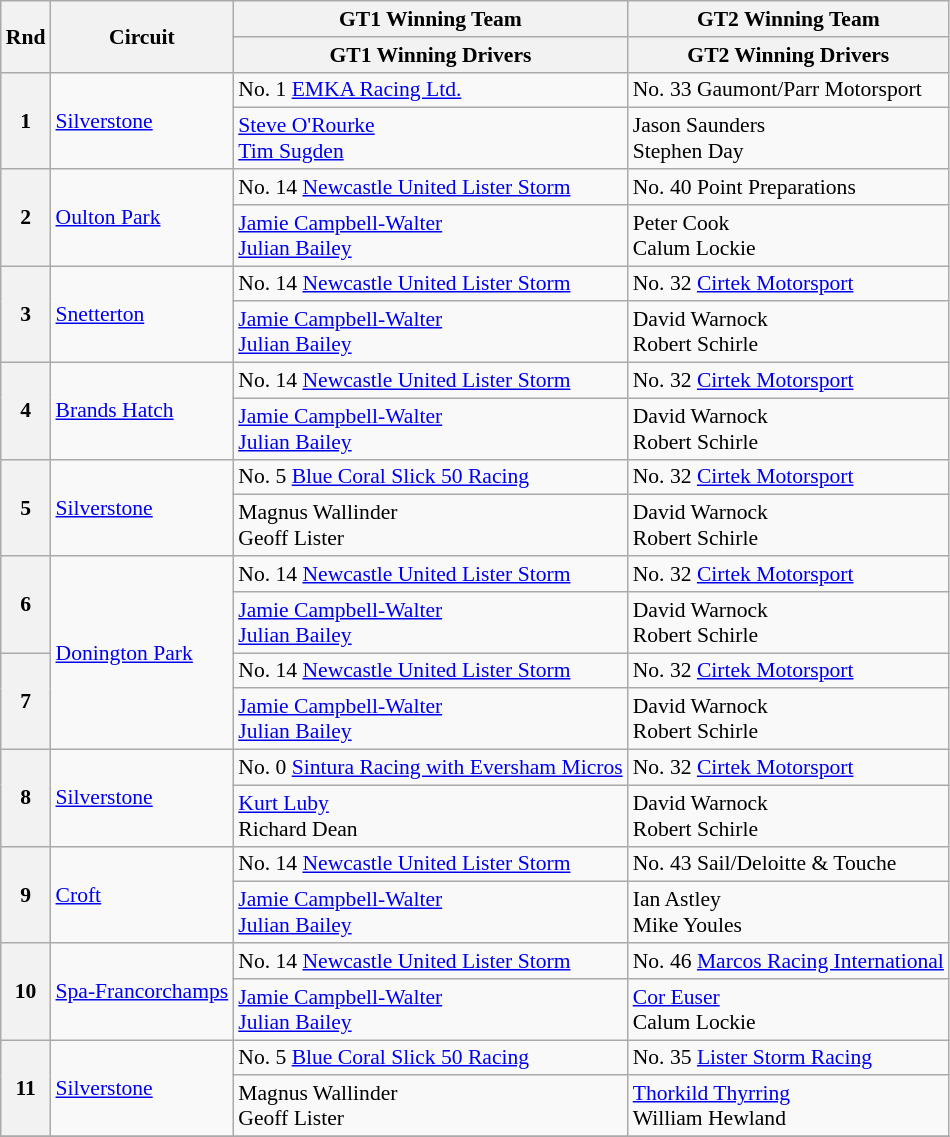<table class="wikitable" style="font-size: 90%;">
<tr>
<th rowspan=2>Rnd</th>
<th rowspan=2>Circuit</th>
<th>GT1 Winning Team</th>
<th>GT2 Winning Team</th>
</tr>
<tr>
<th>GT1 Winning Drivers</th>
<th>GT2 Winning Drivers</th>
</tr>
<tr>
<th rowspan=2>1</th>
<td rowspan=2><a href='#'>Silverstone</a></td>
<td> No. 1 <a href='#'>EMKA Racing Ltd.</a></td>
<td> No. 33 Gaumont/Parr Motorsport</td>
</tr>
<tr>
<td> <a href='#'>Steve O'Rourke</a><br> <a href='#'>Tim Sugden</a></td>
<td> Jason Saunders<br> Stephen Day</td>
</tr>
<tr>
<th rowspan=2>2</th>
<td rowspan=2><a href='#'>Oulton Park</a></td>
<td> No. 14 <a href='#'>Newcastle United Lister Storm</a></td>
<td> No. 40 Point Preparations</td>
</tr>
<tr>
<td> <a href='#'>Jamie Campbell-Walter</a><br> <a href='#'>Julian Bailey</a></td>
<td> Peter Cook<br> Calum Lockie</td>
</tr>
<tr>
<th rowspan=2>3</th>
<td rowspan=2><a href='#'>Snetterton</a></td>
<td> No. 14 <a href='#'>Newcastle United Lister Storm</a></td>
<td> No. 32 <a href='#'>Cirtek Motorsport</a></td>
</tr>
<tr>
<td> <a href='#'>Jamie Campbell-Walter</a><br> <a href='#'>Julian Bailey</a></td>
<td> David Warnock<br> Robert Schirle</td>
</tr>
<tr>
<th rowspan=2>4</th>
<td rowspan=2><a href='#'>Brands Hatch</a></td>
<td> No. 14 <a href='#'>Newcastle United Lister Storm</a></td>
<td> No. 32 <a href='#'>Cirtek Motorsport</a></td>
</tr>
<tr>
<td> <a href='#'>Jamie Campbell-Walter</a><br> <a href='#'>Julian Bailey</a></td>
<td> David Warnock<br> Robert Schirle</td>
</tr>
<tr>
<th rowspan=2>5</th>
<td rowspan=2><a href='#'>Silverstone</a></td>
<td> No. 5 <a href='#'>Blue Coral Slick 50 Racing</a></td>
<td> No. 32 <a href='#'>Cirtek Motorsport</a></td>
</tr>
<tr>
<td> Magnus Wallinder<br> Geoff Lister</td>
<td> David Warnock<br> Robert Schirle</td>
</tr>
<tr>
<th rowspan=2>6</th>
<td rowspan=4><a href='#'>Donington Park</a></td>
<td> No. 14 <a href='#'>Newcastle United Lister Storm</a></td>
<td> No. 32 <a href='#'>Cirtek Motorsport</a></td>
</tr>
<tr>
<td> <a href='#'>Jamie Campbell-Walter</a><br> <a href='#'>Julian Bailey</a></td>
<td> David Warnock<br> Robert Schirle</td>
</tr>
<tr>
<th rowspan=2>7</th>
<td> No. 14 <a href='#'>Newcastle United Lister Storm</a></td>
<td> No. 32 <a href='#'>Cirtek Motorsport</a></td>
</tr>
<tr>
<td> <a href='#'>Jamie Campbell-Walter</a><br> <a href='#'>Julian Bailey</a></td>
<td> David Warnock<br> Robert Schirle</td>
</tr>
<tr>
<th rowspan=2>8</th>
<td rowspan=2><a href='#'>Silverstone</a></td>
<td> No. 0 <a href='#'>Sintura Racing with Eversham Micros</a></td>
<td> No. 32 <a href='#'>Cirtek Motorsport</a></td>
</tr>
<tr>
<td> <a href='#'>Kurt Luby</a><br> Richard Dean</td>
<td> David Warnock<br> Robert Schirle</td>
</tr>
<tr>
<th rowspan=2>9</th>
<td rowspan=2><a href='#'>Croft</a></td>
<td> No. 14 <a href='#'>Newcastle United Lister Storm</a></td>
<td> No. 43 Sail/Deloitte & Touche</td>
</tr>
<tr>
<td> <a href='#'>Jamie Campbell-Walter</a><br> <a href='#'>Julian Bailey</a></td>
<td> Ian Astley<br> Mike Youles</td>
</tr>
<tr>
<th rowspan=2>10</th>
<td rowspan=2><a href='#'>Spa-Francorchamps</a></td>
<td> No. 14 <a href='#'>Newcastle United Lister Storm</a></td>
<td> No. 46 <a href='#'>Marcos Racing International</a></td>
</tr>
<tr>
<td> <a href='#'>Jamie Campbell-Walter</a><br> <a href='#'>Julian Bailey</a></td>
<td> <a href='#'>Cor Euser</a><br> Calum Lockie</td>
</tr>
<tr>
<th rowspan=2>11</th>
<td rowspan=2><a href='#'>Silverstone</a></td>
<td> No. 5 <a href='#'>Blue Coral Slick 50 Racing</a></td>
<td> No. 35 <a href='#'>Lister Storm Racing</a></td>
</tr>
<tr>
<td> Magnus Wallinder<br> Geoff Lister</td>
<td> <a href='#'>Thorkild Thyrring</a><br> William Hewland</td>
</tr>
<tr>
</tr>
</table>
